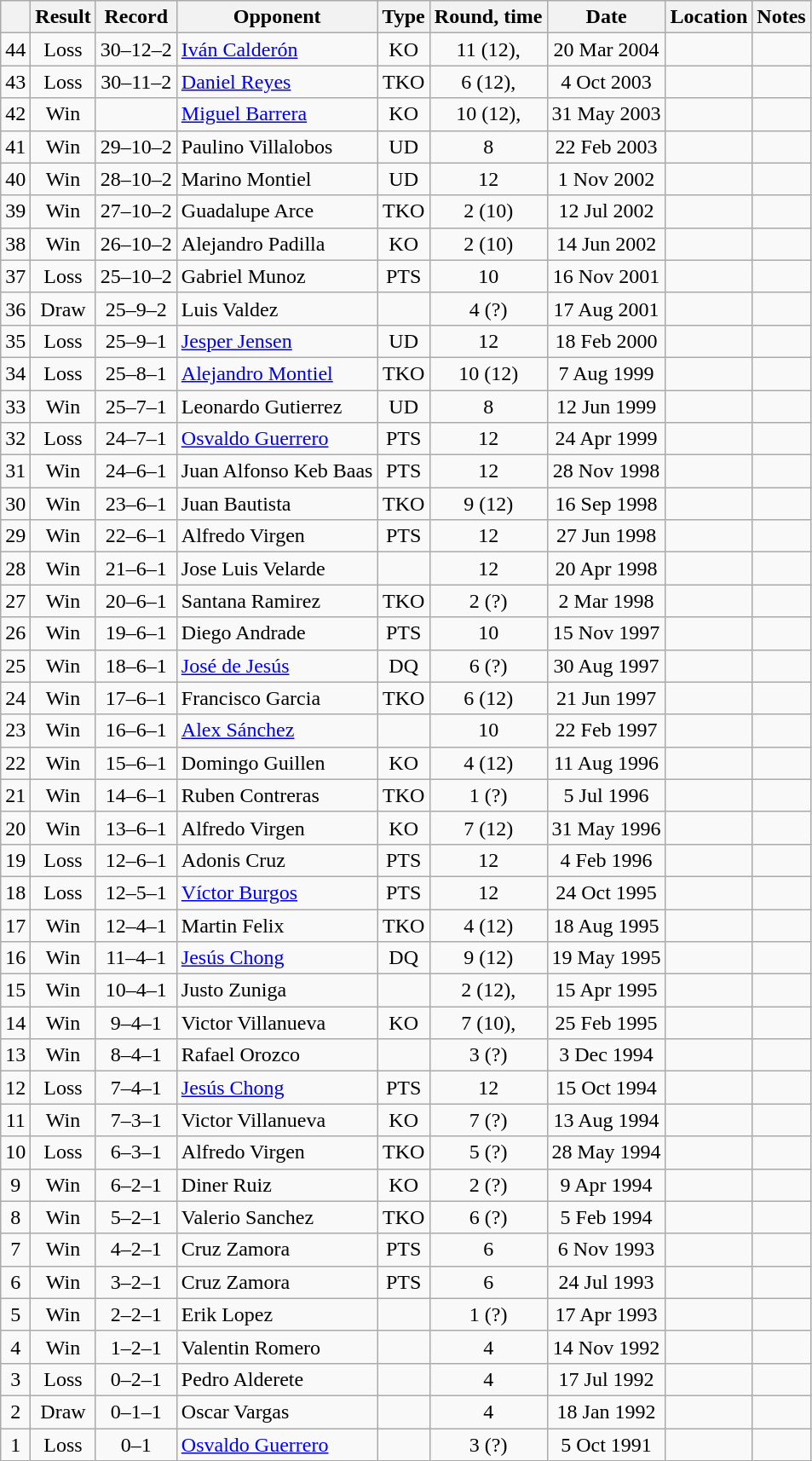<table class="wikitable" style="text-align:center">
<tr>
<th></th>
<th>Result</th>
<th>Record</th>
<th>Opponent</th>
<th>Type</th>
<th>Round, time</th>
<th>Date</th>
<th>Location</th>
<th>Notes</th>
</tr>
<tr>
<td>44</td>
<td>Loss</td>
<td>30–12–2</td>
<td style="text-align:left;"> <a href='#'>Iván Calderón</a></td>
<td>KO</td>
<td>11 (12), </td>
<td>20 Mar 2004</td>
<td style="text-align:left;"> </td>
<td style="text-align:left;"></td>
</tr>
<tr>
<td>43</td>
<td>Loss</td>
<td>30–11–2</td>
<td style="text-align:left;"> <a href='#'>Daniel Reyes</a></td>
<td>TKO</td>
<td>6 (12), </td>
<td>4 Oct 2003</td>
<td style="text-align:left;"> </td>
<td style="text-align:left;"></td>
</tr>
<tr>
<td>42</td>
<td>Win</td>
<td></td>
<td style="text-align:left;"> <a href='#'>Miguel Barrera</a></td>
<td>KO</td>
<td>10 (12), </td>
<td>31 May 2003</td>
<td style="text-align:left;"> </td>
<td style="text-align:left;"></td>
</tr>
<tr>
<td>41</td>
<td>Win</td>
<td>29–10–2</td>
<td style="text-align:left;"> Paulino Villalobos</td>
<td>UD</td>
<td>8</td>
<td>22 Feb 2003</td>
<td style="text-align:left;"> </td>
<td></td>
</tr>
<tr>
<td>40</td>
<td>Win</td>
<td>28–10–2</td>
<td style="text-align:left;"> Marino Montiel</td>
<td>UD</td>
<td>12</td>
<td>1 Nov 2002</td>
<td style="text-align:left;"> </td>
<td style="text-align:left;"></td>
</tr>
<tr>
<td>39</td>
<td>Win</td>
<td>27–10–2</td>
<td style="text-align:left;"> Guadalupe Arce</td>
<td>TKO</td>
<td>2 (10)</td>
<td>12 Jul 2002</td>
<td style="text-align:left;"> </td>
<td></td>
</tr>
<tr>
<td>38</td>
<td>Win</td>
<td>26–10–2</td>
<td style="text-align:left;"> Alejandro Padilla</td>
<td>KO</td>
<td>2 (10)</td>
<td>14 Jun 2002</td>
<td style="text-align:left;"> </td>
<td></td>
</tr>
<tr>
<td>37</td>
<td>Loss</td>
<td>25–10–2</td>
<td style="text-align:left;"> Gabriel Munoz</td>
<td>PTS</td>
<td>10</td>
<td>16 Nov 2001</td>
<td style="text-align:left;"> </td>
<td></td>
</tr>
<tr>
<td>36</td>
<td>Draw</td>
<td>25–9–2</td>
<td style="text-align:left;"> Luis Valdez</td>
<td></td>
<td>4 (?)</td>
<td>17 Aug 2001</td>
<td style="text-align:left;"> </td>
<td></td>
</tr>
<tr>
<td>35</td>
<td>Loss</td>
<td>25–9–1</td>
<td style="text-align:left;"> <a href='#'>Jesper Jensen</a></td>
<td>UD</td>
<td>12</td>
<td>18 Feb 2000</td>
<td style="text-align:left;"> </td>
<td></td>
</tr>
<tr>
<td>34</td>
<td>Loss</td>
<td>25–8–1</td>
<td style="text-align:left;"> <a href='#'>Alejandro Montiel</a></td>
<td>TKO</td>
<td>10 (12)</td>
<td>7 Aug 1999</td>
<td style="text-align:left;"> </td>
<td style="text-align:left;"></td>
</tr>
<tr>
<td>33</td>
<td>Win</td>
<td>25–7–1</td>
<td style="text-align:left;"> Leonardo Gutierrez</td>
<td>UD</td>
<td>8</td>
<td>12 Jun 1999</td>
<td style="text-align:left;"> </td>
<td></td>
</tr>
<tr>
<td>32</td>
<td>Loss</td>
<td>24–7–1</td>
<td style="text-align:left;"> <a href='#'>Osvaldo Guerrero</a></td>
<td>PTS</td>
<td>12</td>
<td>24 Apr 1999</td>
<td style="text-align:left;"> </td>
<td style="text-align:left;"></td>
</tr>
<tr>
<td>31</td>
<td>Win</td>
<td>24–6–1</td>
<td style="text-align:left;"> Juan Alfonso Keb Baas</td>
<td>PTS</td>
<td>12</td>
<td>28 Nov 1998</td>
<td style="text-align:left;"> </td>
<td style="text-align:left;"></td>
</tr>
<tr>
<td>30</td>
<td>Win</td>
<td>23–6–1</td>
<td style="text-align:left;"> Juan Bautista</td>
<td>TKO</td>
<td>9 (12)</td>
<td>16 Sep 1998</td>
<td style="text-align:left;"> </td>
<td style="text-align:left;"></td>
</tr>
<tr>
<td>29</td>
<td>Win</td>
<td>22–6–1</td>
<td style="text-align:left;"> Alfredo Virgen</td>
<td>PTS</td>
<td>12</td>
<td>27 Jun 1998</td>
<td style="text-align:left;"> </td>
<td style="text-align:left;"></td>
</tr>
<tr>
<td>28</td>
<td>Win</td>
<td>21–6–1</td>
<td style="text-align:left;"> Jose Luis Velarde</td>
<td></td>
<td>12</td>
<td>20 Apr 1998</td>
<td style="text-align:left;"> </td>
<td></td>
</tr>
<tr>
<td>27</td>
<td>Win</td>
<td>20–6–1</td>
<td style="text-align:left;"> Santana Ramirez</td>
<td>TKO</td>
<td>2 (?)</td>
<td>2 Mar 1998</td>
<td style="text-align:left;"> </td>
<td></td>
</tr>
<tr>
<td>26</td>
<td>Win</td>
<td>19–6–1</td>
<td style="text-align:left;"> Diego Andrade</td>
<td>PTS</td>
<td>10</td>
<td>15 Nov 1997</td>
<td style="text-align:left;"> </td>
<td></td>
</tr>
<tr>
<td>25</td>
<td>Win</td>
<td>18–6–1</td>
<td style="text-align:left;"> <a href='#'>José de Jesús</a></td>
<td>DQ</td>
<td>6 (?)</td>
<td>30 Aug 1997</td>
<td style="text-align:left;"> </td>
<td></td>
</tr>
<tr>
<td>24</td>
<td>Win</td>
<td>17–6–1</td>
<td style="text-align:left;"> Francisco Garcia</td>
<td>TKO</td>
<td>6 (12)</td>
<td>21 Jun 1997</td>
<td style="text-align:left;"> </td>
<td style="text-align:left;"></td>
</tr>
<tr>
<td>23</td>
<td>Win</td>
<td>16–6–1</td>
<td style="text-align:left;"> <a href='#'>Alex Sánchez</a></td>
<td></td>
<td>10</td>
<td>22 Feb 1997</td>
<td style="text-align:left;"> </td>
<td></td>
</tr>
<tr>
<td>22</td>
<td>Win</td>
<td>15–6–1</td>
<td style="text-align:left;"> Domingo Guillen</td>
<td>KO</td>
<td>4 (12)</td>
<td>11 Aug 1996</td>
<td style="text-align:left;"> </td>
<td style="text-align:left;"></td>
</tr>
<tr>
<td>21</td>
<td>Win</td>
<td>14–6–1</td>
<td style="text-align:left;"> Ruben Contreras</td>
<td>TKO</td>
<td>1 (?)</td>
<td>5 Jul 1996</td>
<td style="text-align:left;"> </td>
<td></td>
</tr>
<tr>
<td>20</td>
<td>Win</td>
<td>13–6–1</td>
<td style="text-align:left;"> Alfredo Virgen</td>
<td>KO</td>
<td>7 (12)</td>
<td>31 May 1996</td>
<td style="text-align:left;"> </td>
<td style="text-align:left;"></td>
</tr>
<tr>
<td>19</td>
<td>Loss</td>
<td>12–6–1</td>
<td style="text-align:left;"> Adonis Cruz</td>
<td>PTS</td>
<td>12</td>
<td>4 Feb 1996</td>
<td style="text-align:left;"> </td>
<td style="text-align:left;"></td>
</tr>
<tr>
<td>18</td>
<td>Loss</td>
<td>12–5–1</td>
<td style="text-align:left;"> <a href='#'>Víctor Burgos</a></td>
<td>PTS</td>
<td>12</td>
<td>24 Oct 1995</td>
<td style="text-align:left;"> </td>
<td style="text-align:left;"></td>
</tr>
<tr>
<td>17</td>
<td>Win</td>
<td>12–4–1</td>
<td style="text-align:left;"> Martin Felix</td>
<td>TKO</td>
<td>4 (12)</td>
<td>18 Aug 1995</td>
<td style="text-align:left;"> </td>
<td style="text-align:left;"></td>
</tr>
<tr>
<td>16</td>
<td>Win</td>
<td>11–4–1</td>
<td style="text-align:left;"> <a href='#'>Jesús Chong</a></td>
<td>DQ</td>
<td>9 (12)</td>
<td>19 May 1995</td>
<td style="text-align:left;"> </td>
<td style="text-align:left;"></td>
</tr>
<tr>
<td>15</td>
<td>Win</td>
<td>10–4–1</td>
<td style="text-align:left;"> Justo Zuniga</td>
<td></td>
<td>2 (12), </td>
<td>15 Apr 1995</td>
<td style="text-align:left;"> </td>
<td style="text-align:left;"></td>
</tr>
<tr>
<td>14</td>
<td>Win</td>
<td>9–4–1</td>
<td style="text-align:left;"> Victor Villanueva</td>
<td>KO</td>
<td>7 (10), </td>
<td>25 Feb 1995</td>
<td style="text-align:left;"> </td>
<td></td>
</tr>
<tr>
<td>13</td>
<td>Win</td>
<td>8–4–1</td>
<td style="text-align:left;"> Rafael Orozco</td>
<td></td>
<td>3 (?)</td>
<td>3 Dec 1994</td>
<td style="text-align:left;"> </td>
<td></td>
</tr>
<tr>
<td>12</td>
<td>Loss</td>
<td>7–4–1</td>
<td style="text-align:left;"> <a href='#'>Jesús Chong</a></td>
<td>PTS</td>
<td>12</td>
<td>15 Oct 1994</td>
<td style="text-align:left;"> </td>
<td style="text-align:left;"></td>
</tr>
<tr>
<td>11</td>
<td>Win</td>
<td>7–3–1</td>
<td style="text-align:left;"> Victor Villanueva</td>
<td>KO</td>
<td>7 (?)</td>
<td>13 Aug 1994</td>
<td style="text-align:left;"> </td>
<td></td>
</tr>
<tr>
<td>10</td>
<td>Loss</td>
<td>6–3–1</td>
<td style="text-align:left;"> Alfredo Virgen</td>
<td>TKO</td>
<td>5 (?)</td>
<td>28 May 1994</td>
<td style="text-align:left;"> </td>
<td></td>
</tr>
<tr>
<td>9</td>
<td>Win</td>
<td>6–2–1</td>
<td style="text-align:left;"> Diner Ruiz</td>
<td>KO</td>
<td>2 (?)</td>
<td>9 Apr 1994</td>
<td style="text-align:left;"> </td>
<td></td>
</tr>
<tr>
<td>8</td>
<td>Win</td>
<td>5–2–1</td>
<td style="text-align:left;"> Valerio Sanchez</td>
<td>TKO</td>
<td>6 (?)</td>
<td>5 Feb 1994</td>
<td style="text-align:left;"> </td>
<td></td>
</tr>
<tr>
<td>7</td>
<td>Win</td>
<td>4–2–1</td>
<td style="text-align:left;"> Cruz Zamora</td>
<td>PTS</td>
<td>6</td>
<td>6 Nov 1993</td>
<td style="text-align:left;"> </td>
<td></td>
</tr>
<tr>
<td>6</td>
<td>Win</td>
<td>3–2–1</td>
<td style="text-align:left;"> Cruz Zamora</td>
<td>PTS</td>
<td>6</td>
<td>24 Jul 1993</td>
<td style="text-align:left;"> </td>
<td></td>
</tr>
<tr>
<td>5</td>
<td>Win</td>
<td>2–2–1</td>
<td style="text-align:left;"> Erik Lopez</td>
<td></td>
<td>1 (?)</td>
<td>17 Apr 1993</td>
<td style="text-align:left;"> </td>
<td></td>
</tr>
<tr>
<td>4</td>
<td>Win</td>
<td>1–2–1</td>
<td style="text-align:left;"> Valentin Romero</td>
<td></td>
<td>4</td>
<td>14 Nov 1992</td>
<td style="text-align:left;"> </td>
<td></td>
</tr>
<tr>
<td>3</td>
<td>Loss</td>
<td>0–2–1</td>
<td style="text-align:left;"> Pedro Alderete</td>
<td></td>
<td>4</td>
<td>17 Jul 1992</td>
<td style="text-align:left;"> </td>
<td></td>
</tr>
<tr>
<td>2</td>
<td>Draw</td>
<td>0–1–1</td>
<td style="text-align:left;"> Oscar Vargas</td>
<td></td>
<td>4</td>
<td>18 Jan 1992</td>
<td style="text-align:left;"> </td>
<td></td>
</tr>
<tr>
<td>1</td>
<td>Loss</td>
<td>0–1</td>
<td style="text-align:left;"> <a href='#'>Osvaldo Guerrero</a></td>
<td></td>
<td>3 (?)</td>
<td>5 Oct 1991</td>
<td style="text-align:left;"> </td>
<td></td>
</tr>
</table>
